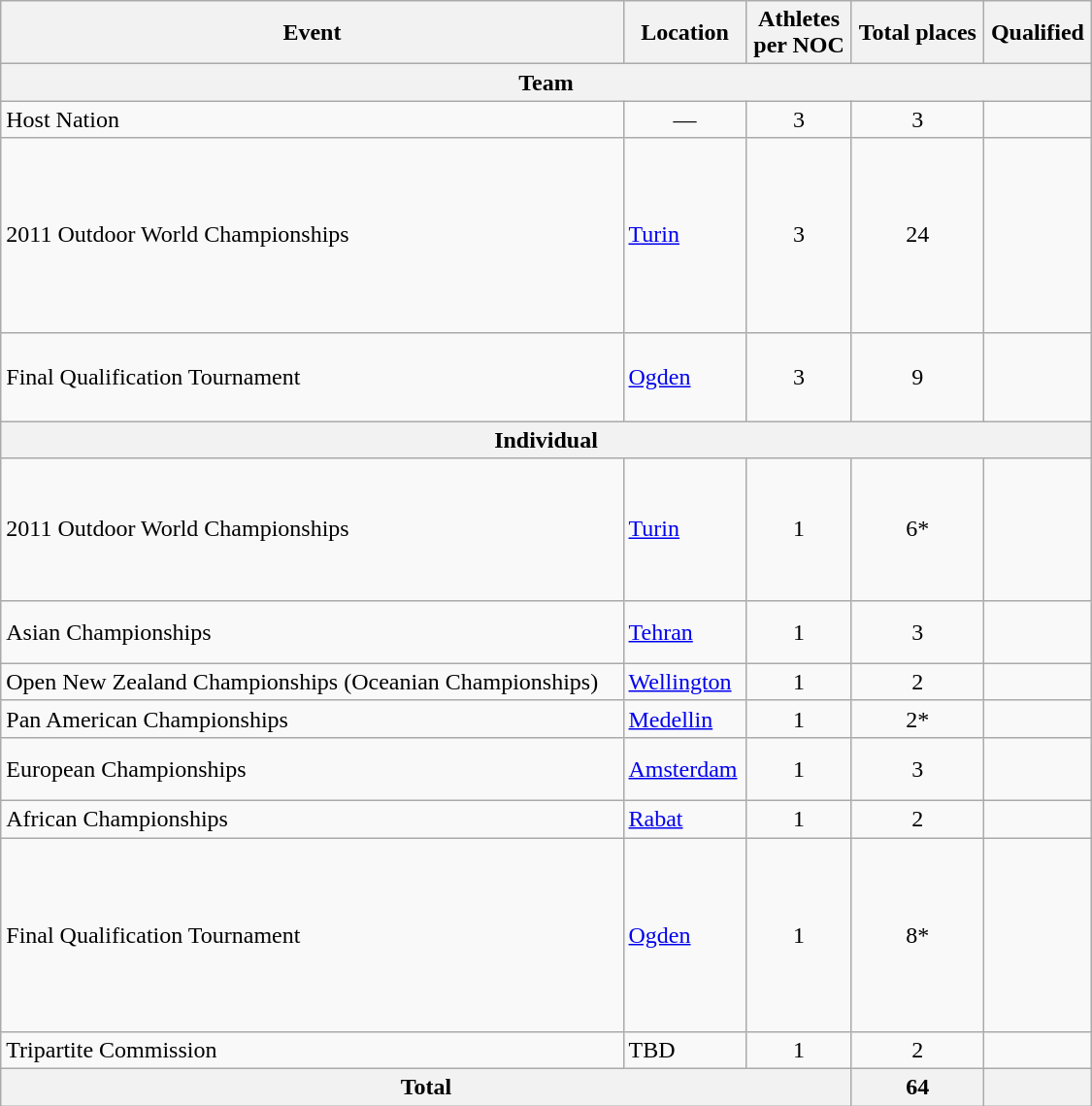<table class="wikitable" width=750>
<tr>
<th>Event</th>
<th>Location</th>
<th>Athletes<br> per NOC</th>
<th>Total places</th>
<th>Qualified</th>
</tr>
<tr>
<th colspan=5>Team</th>
</tr>
<tr>
<td>Host Nation</td>
<td align=center>—</td>
<td align="center">3</td>
<td align="center">3</td>
<td></td>
</tr>
<tr>
<td>2011 Outdoor World Championships</td>
<td> <a href='#'>Turin</a></td>
<td align="center">3</td>
<td align="center">24</td>
<td><br><br><br><br><br><br><br></td>
</tr>
<tr>
<td>Final Qualification Tournament</td>
<td> <a href='#'>Ogden</a></td>
<td align="center">3</td>
<td align="center">9</td>
<td><br><br><br></td>
</tr>
<tr>
<th colspan=5>Individual</th>
</tr>
<tr>
<td>2011 Outdoor World Championships</td>
<td> <a href='#'>Turin</a></td>
<td align="center">1</td>
<td align="center">6*</td>
<td><br><br> <br><br><br></td>
</tr>
<tr>
<td>Asian Championships</td>
<td> <a href='#'>Tehran</a></td>
<td align="center">1</td>
<td align="center">3</td>
<td><br><br></td>
</tr>
<tr>
<td>Open New Zealand Championships (Oceanian Championships)</td>
<td> <a href='#'>Wellington</a></td>
<td align="center">1</td>
<td align="center">2</td>
<td><br></td>
</tr>
<tr>
<td>Pan American Championships</td>
<td> <a href='#'>Medellin</a></td>
<td align="center">1</td>
<td align="center">2*</td>
<td><br></td>
</tr>
<tr>
<td>European Championships</td>
<td> <a href='#'>Amsterdam</a></td>
<td align="center">1</td>
<td align="center">3</td>
<td><br><br></td>
</tr>
<tr>
<td>African Championships</td>
<td> <a href='#'>Rabat</a></td>
<td align="center">1</td>
<td align="center">2</td>
<td><br></td>
</tr>
<tr>
<td>Final Qualification Tournament</td>
<td> <a href='#'>Ogden</a></td>
<td align="center">1</td>
<td align="center">8*</td>
<td><br><br><br><br><br><br><br></td>
</tr>
<tr>
<td>Tripartite Commission</td>
<td>TBD</td>
<td align="center">1</td>
<td align="center">2</td>
<td><br></td>
</tr>
<tr>
<th colspan=3>Total</th>
<th>64</th>
<th></th>
</tr>
</table>
